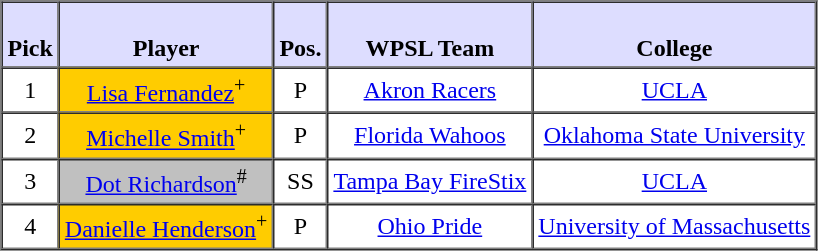<table style="text-align: center" border="1" cellpadding="3" cellspacing="0">
<tr>
<th style="background:#ddf;"><br>Pick</th>
<th style="background:#ddf;"><br>Player</th>
<th style="background:#ddf;"><br>Pos.</th>
<th style="background:#ddf;"><br>WPSL Team</th>
<th style="background:#ddf;"><br>College</th>
</tr>
<tr>
<td>1</td>
<td style="background:#FFCC00;"><a href='#'>Lisa Fernandez</a><sup>+</sup></td>
<td>P</td>
<td><a href='#'>Akron Racers</a></td>
<td><a href='#'>UCLA</a></td>
</tr>
<tr>
<td>2</td>
<td style="background:#FFCC00;"><a href='#'>Michelle Smith</a><sup>+</sup></td>
<td>P</td>
<td><a href='#'>Florida Wahoos</a></td>
<td><a href='#'>Oklahoma State University</a></td>
</tr>
<tr>
<td>3</td>
<td style="background:#C0C0C0;"><a href='#'>Dot Richardson</a><sup>#</sup></td>
<td>SS</td>
<td><a href='#'>Tampa Bay FireStix</a></td>
<td><a href='#'>UCLA</a></td>
</tr>
<tr>
<td>4</td>
<td style="background:#FFCC00;"><a href='#'>Danielle Henderson</a><sup>+</sup></td>
<td>P</td>
<td><a href='#'>Ohio Pride</a></td>
<td><a href='#'>University of Massachusetts</a></td>
</tr>
</table>
